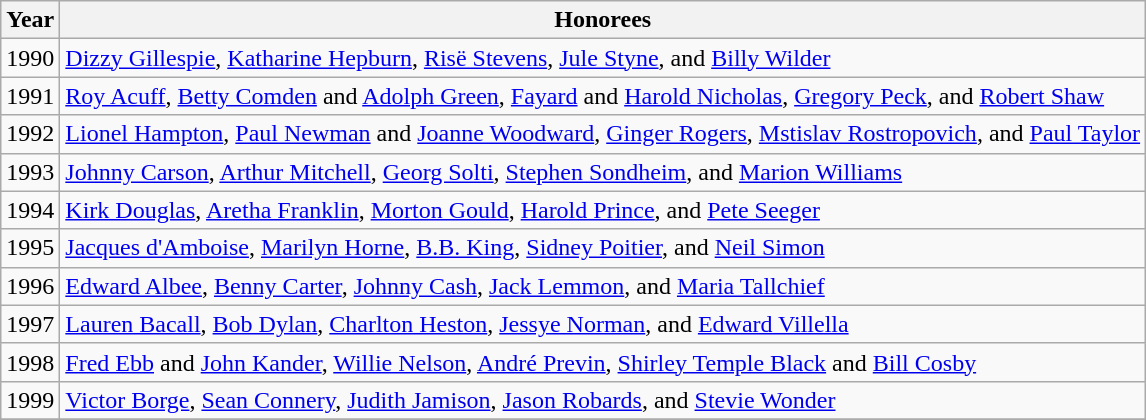<table class="wikitable">
<tr>
<th>Year</th>
<th>Honorees</th>
</tr>
<tr>
<td>1990</td>
<td><a href='#'>Dizzy Gillespie</a>, <a href='#'>Katharine Hepburn</a>, <a href='#'>Risë Stevens</a>, <a href='#'>Jule Styne</a>, and <a href='#'>Billy Wilder</a></td>
</tr>
<tr>
<td>1991</td>
<td><a href='#'>Roy Acuff</a>, <a href='#'>Betty Comden</a> and <a href='#'>Adolph Green</a>, <a href='#'>Fayard</a> and <a href='#'>Harold Nicholas</a>, <a href='#'>Gregory Peck</a>, and <a href='#'>Robert Shaw</a></td>
</tr>
<tr>
<td>1992</td>
<td><a href='#'>Lionel Hampton</a>, <a href='#'>Paul Newman</a> and <a href='#'>Joanne Woodward</a>, <a href='#'>Ginger Rogers</a>, <a href='#'>Mstislav Rostropovich</a>, and <a href='#'>Paul Taylor</a></td>
</tr>
<tr>
<td>1993</td>
<td><a href='#'>Johnny Carson</a>, <a href='#'>Arthur Mitchell</a>, <a href='#'>Georg Solti</a>, <a href='#'>Stephen Sondheim</a>, and <a href='#'>Marion Williams</a></td>
</tr>
<tr>
<td>1994</td>
<td><a href='#'>Kirk Douglas</a>, <a href='#'>Aretha Franklin</a>, <a href='#'>Morton Gould</a>, <a href='#'>Harold Prince</a>, and <a href='#'>Pete Seeger</a></td>
</tr>
<tr>
<td>1995</td>
<td><a href='#'>Jacques d'Amboise</a>, <a href='#'>Marilyn Horne</a>, <a href='#'>B.B. King</a>, <a href='#'>Sidney Poitier</a>, and <a href='#'>Neil Simon</a></td>
</tr>
<tr>
<td>1996</td>
<td><a href='#'>Edward Albee</a>, <a href='#'>Benny Carter</a>, <a href='#'>Johnny Cash</a>, <a href='#'>Jack Lemmon</a>, and <a href='#'>Maria Tallchief</a></td>
</tr>
<tr>
<td>1997</td>
<td><a href='#'>Lauren Bacall</a>, <a href='#'>Bob Dylan</a>, <a href='#'>Charlton Heston</a>, <a href='#'>Jessye Norman</a>, and <a href='#'>Edward Villella</a></td>
</tr>
<tr>
<td>1998</td>
<td><a href='#'>Fred Ebb</a> and <a href='#'>John Kander</a>, <a href='#'>Willie Nelson</a>, <a href='#'>André Previn</a>, <a href='#'>Shirley Temple Black</a> and <a href='#'>Bill Cosby</a></td>
</tr>
<tr>
<td>1999</td>
<td><a href='#'>Victor Borge</a>, <a href='#'>Sean Connery</a>, <a href='#'>Judith Jamison</a>, <a href='#'>Jason Robards</a>, and <a href='#'>Stevie Wonder</a></td>
</tr>
<tr>
</tr>
</table>
